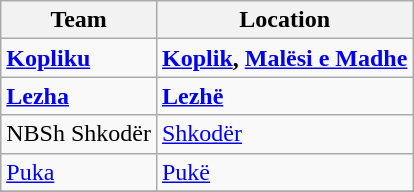<table class="wikitable sortable">
<tr>
<th>Team</th>
<th>Location</th>
</tr>
<tr>
<td><strong><a href='#'>Kopliku</a></strong></td>
<td><strong><a href='#'>Koplik</a>, <a href='#'>Malësi e Madhe</a></strong></td>
</tr>
<tr>
<td><strong><a href='#'>Lezha</a></strong></td>
<td><strong><a href='#'>Lezhë</a></strong></td>
</tr>
<tr>
<td>NBSh Shkodër</td>
<td><a href='#'>Shkodër</a></td>
</tr>
<tr>
<td><a href='#'>Puka</a></td>
<td><a href='#'>Pukë</a></td>
</tr>
<tr>
</tr>
</table>
